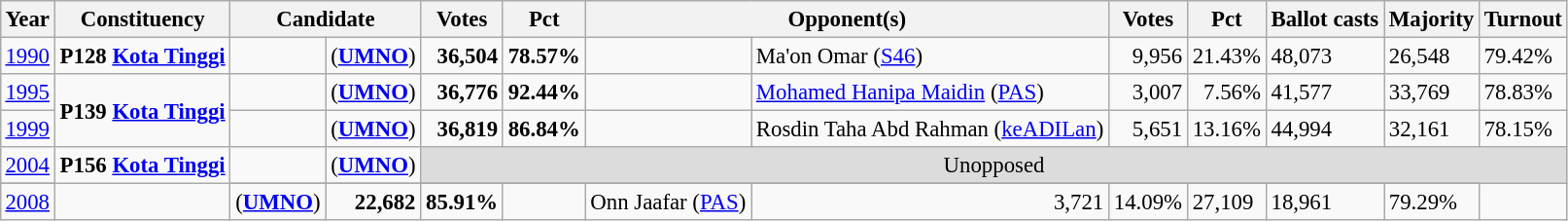<table class="wikitable" style="margin:0.5em ; font-size:95%">
<tr>
<th>Year</th>
<th>Constituency</th>
<th colspan=2>Candidate</th>
<th>Votes</th>
<th>Pct</th>
<th colspan=2>Opponent(s)</th>
<th>Votes</th>
<th>Pct</th>
<th>Ballot casts</th>
<th>Majority</th>
<th>Turnout</th>
</tr>
<tr>
<td><a href='#'>1990</a></td>
<td><strong>P128 <a href='#'>Kota Tinggi</a></strong></td>
<td></td>
<td> (<a href='#'><strong>UMNO</strong></a>)</td>
<td align="right"><strong>36,504</strong></td>
<td><strong>78.57%</strong></td>
<td></td>
<td>Ma'on Omar (<a href='#'>S46</a>)</td>
<td align="right">9,956</td>
<td>21.43%</td>
<td>48,073</td>
<td>26,548</td>
<td>79.42%</td>
</tr>
<tr>
<td><a href='#'>1995</a></td>
<td rowspan=2><strong>P139 <a href='#'>Kota Tinggi</a></strong></td>
<td></td>
<td> (<a href='#'><strong>UMNO</strong></a>)</td>
<td align=right><strong>36,776</strong></td>
<td><strong>92.44%</strong></td>
<td></td>
<td><a href='#'>Mohamed Hanipa Maidin</a> (<a href='#'>PAS</a>)</td>
<td align=right>3,007</td>
<td align=right>7.56%</td>
<td>41,577</td>
<td>33,769</td>
<td>78.83%</td>
</tr>
<tr>
<td><a href='#'>1999</a></td>
<td></td>
<td> (<a href='#'><strong>UMNO</strong></a>)</td>
<td align="right"><strong>36,819</strong></td>
<td><strong>86.84%</strong></td>
<td></td>
<td>Rosdin Taha Abd Rahman (<a href='#'>keADILan</a>)</td>
<td align="right">5,651</td>
<td>13.16%</td>
<td>44,994</td>
<td>32,161</td>
<td>78.15%</td>
</tr>
<tr>
<td><a href='#'>2004</a></td>
<td rowspan=2><strong>P156 <a href='#'>Kota Tinggi</a></strong></td>
<td></td>
<td> (<a href='#'><strong>UMNO</strong></a>)</td>
<td colspan="9" style="background:#dcdcdc; text-align:center;">Unopposed</td>
</tr>
<tr>
</tr>
<tr>
<td><a href='#'>2008</a></td>
<td></td>
<td> (<a href='#'><strong>UMNO</strong></a>)</td>
<td align="right"><strong>22,682</strong></td>
<td><strong>85.91%</strong></td>
<td></td>
<td>Onn Jaafar (<a href='#'>PAS</a>)</td>
<td align="right">3,721</td>
<td>14.09%</td>
<td>27,109</td>
<td>18,961</td>
<td>79.29%</td>
</tr>
</table>
